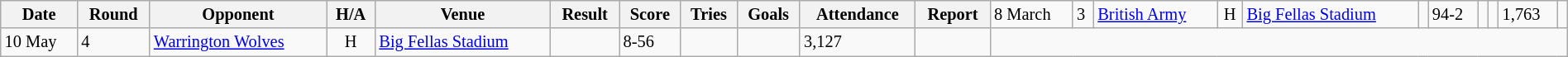<table class="wikitable" style="font-size:85%;" width="100%">
<tr>
<th>Date</th>
<th>Round</th>
<th>Opponent</th>
<th>H/A</th>
<th>Venue</th>
<th>Result</th>
<th>Score</th>
<th>Tries</th>
<th>Goals</th>
<th>Attendance</th>
<th>Report</th>
<td>8 March</td>
<td>3</td>
<td> <a href='#'>British Army</a></td>
<td align=center>H</td>
<td><a href='#'>Big Fellas Stadium</a></td>
<td></td>
<td>94-2</td>
<td></td>
<td></td>
<td>1,763</td>
<td align=center></td>
</tr>
<tr>
<td>10 May</td>
<td>4</td>
<td> <a href='#'>Warrington Wolves</a></td>
<td align=center>H</td>
<td><a href='#'>Big Fellas Stadium</a></td>
<td></td>
<td>8-56</td>
<td></td>
<td></td>
<td>3,127</td>
<td align=center></td>
</tr>
</table>
